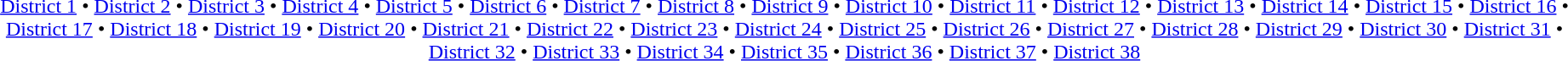<table id=toc class=toc summary=Contents>
<tr>
<td align=center><br><a href='#'>District 1</a> • <a href='#'>District 2</a> • <a href='#'>District 3</a> • <a href='#'>District 4</a> • <a href='#'>District 5</a> • <a href='#'>District 6</a> • <a href='#'>District 7</a> • <a href='#'>District 8</a> • <a href='#'>District 9</a> • <a href='#'>District 10</a> • <a href='#'>District 11</a> • <a href='#'>District 12</a> • <a href='#'>District 13</a> • <a href='#'>District 14</a> • <a href='#'>District 15</a> • <a href='#'>District 16</a> • <a href='#'>District 17</a> • <a href='#'>District 18</a> • <a href='#'>District 19</a> • <a href='#'>District 20</a> • <a href='#'>District 21</a> • <a href='#'>District 22</a> • <a href='#'>District 23</a> • <a href='#'>District 24</a> • <a href='#'>District 25</a> • <a href='#'>District 26</a> • <a href='#'>District 27</a> • <a href='#'>District 28</a> • <a href='#'>District 29</a> • <a href='#'>District 30</a> • <a href='#'>District 31</a> • <a href='#'>District 32</a> • <a href='#'>District 33</a> • <a href='#'>District 34</a> • <a href='#'>District 35</a> • <a href='#'>District 36</a> • <a href='#'>District 37</a> • <a href='#'>District 38</a></td>
</tr>
</table>
